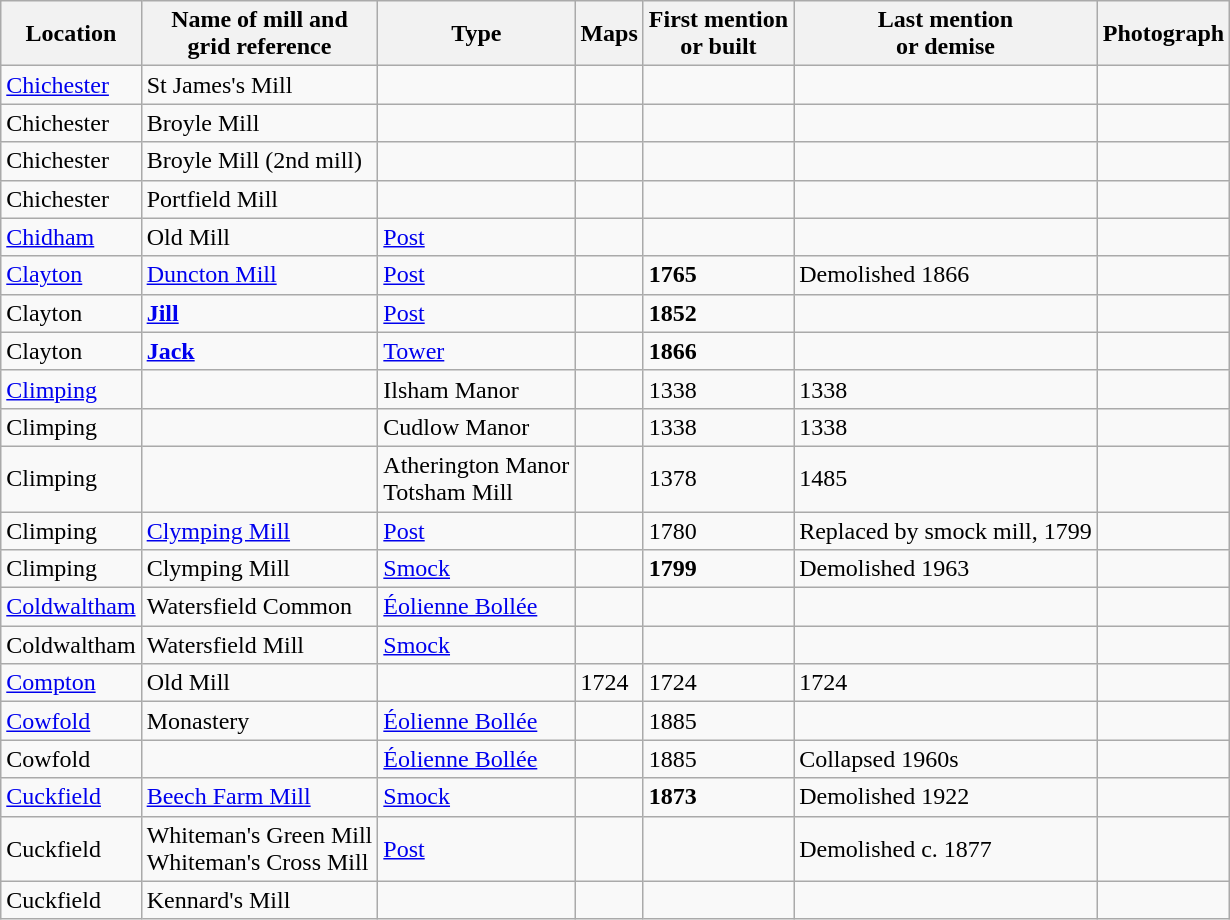<table class="wikitable">
<tr>
<th>Location</th>
<th>Name of mill and<br>grid reference</th>
<th>Type</th>
<th>Maps</th>
<th>First mention<br>or built</th>
<th>Last mention<br> or demise</th>
<th>Photograph</th>
</tr>
<tr>
<td><a href='#'>Chichester</a></td>
<td>St James's Mill</td>
<td></td>
<td></td>
<td></td>
<td></td>
<td></td>
</tr>
<tr>
<td>Chichester</td>
<td>Broyle Mill</td>
<td></td>
<td></td>
<td></td>
<td></td>
<td></td>
</tr>
<tr>
<td>Chichester</td>
<td>Broyle Mill (2nd mill)</td>
<td></td>
<td></td>
<td></td>
<td></td>
<td></td>
</tr>
<tr>
<td>Chichester</td>
<td>Portfield Mill</td>
<td></td>
<td></td>
<td></td>
<td></td>
<td></td>
</tr>
<tr>
<td><a href='#'>Chidham</a></td>
<td>Old Mill</td>
<td><a href='#'>Post</a></td>
<td></td>
<td></td>
<td></td>
<td></td>
</tr>
<tr>
<td><a href='#'>Clayton</a></td>
<td><a href='#'>Duncton Mill</a><br></td>
<td><a href='#'>Post</a></td>
<td></td>
<td><strong>1765</strong></td>
<td>Demolished 1866<br></td>
<td></td>
</tr>
<tr>
<td>Clayton</td>
<td><strong><a href='#'>Jill</a></strong><br></td>
<td><a href='#'>Post</a></td>
<td></td>
<td><strong>1852</strong></td>
<td></td>
<td></td>
</tr>
<tr>
<td>Clayton</td>
<td><strong><a href='#'>Jack</a></strong><br></td>
<td><a href='#'>Tower</a></td>
<td></td>
<td><strong>1866</strong></td>
<td></td>
<td></td>
</tr>
<tr>
<td><a href='#'>Climping</a></td>
<td></td>
<td>Ilsham Manor</td>
<td></td>
<td>1338</td>
<td>1338</td>
<td></td>
</tr>
<tr>
<td>Climping</td>
<td></td>
<td>Cudlow Manor</td>
<td></td>
<td>1338</td>
<td>1338</td>
<td></td>
</tr>
<tr>
<td>Climping</td>
<td></td>
<td>Atherington Manor<br>Totsham Mill</td>
<td></td>
<td>1378</td>
<td>1485</td>
<td></td>
</tr>
<tr>
<td>Climping</td>
<td><a href='#'>Clymping Mill</a></td>
<td><a href='#'>Post</a></td>
<td></td>
<td>1780</td>
<td>Replaced by smock mill, 1799</td>
<td></td>
</tr>
<tr>
<td>Climping</td>
<td>Clymping Mill<br></td>
<td><a href='#'>Smock</a></td>
<td></td>
<td><strong>1799</strong></td>
<td>Demolished 1963<br></td>
<td></td>
</tr>
<tr>
<td><a href='#'>Coldwaltham</a></td>
<td>Watersfield Common</td>
<td><a href='#'>Éolienne Bollée</a></td>
<td></td>
<td></td>
<td></td>
<td></td>
</tr>
<tr>
<td>Coldwaltham</td>
<td>Watersfield Mill</td>
<td><a href='#'>Smock</a></td>
<td></td>
<td></td>
<td></td>
<td></td>
</tr>
<tr>
<td><a href='#'>Compton</a></td>
<td>Old Mill</td>
<td></td>
<td>1724</td>
<td>1724</td>
<td>1724</td>
<td></td>
</tr>
<tr>
<td><a href='#'>Cowfold</a></td>
<td>Monastery</td>
<td><a href='#'>Éolienne Bollée</a></td>
<td></td>
<td>1885</td>
<td></td>
<td></td>
</tr>
<tr>
<td>Cowfold</td>
<td></td>
<td><a href='#'>Éolienne Bollée</a></td>
<td></td>
<td>1885</td>
<td>Collapsed 1960s</td>
<td></td>
</tr>
<tr>
<td><a href='#'>Cuckfield</a></td>
<td><a href='#'>Beech Farm Mill</a></td>
<td><a href='#'>Smock</a></td>
<td></td>
<td><strong>1873</strong></td>
<td>Demolished 1922</td>
<td></td>
</tr>
<tr>
<td>Cuckfield</td>
<td>Whiteman's Green Mill<br>Whiteman's Cross Mill</td>
<td><a href='#'>Post</a></td>
<td></td>
<td></td>
<td>Demolished c. 1877</td>
<td></td>
</tr>
<tr>
<td>Cuckfield</td>
<td>Kennard's Mill</td>
<td></td>
<td></td>
<td></td>
<td></td>
<td></td>
</tr>
</table>
